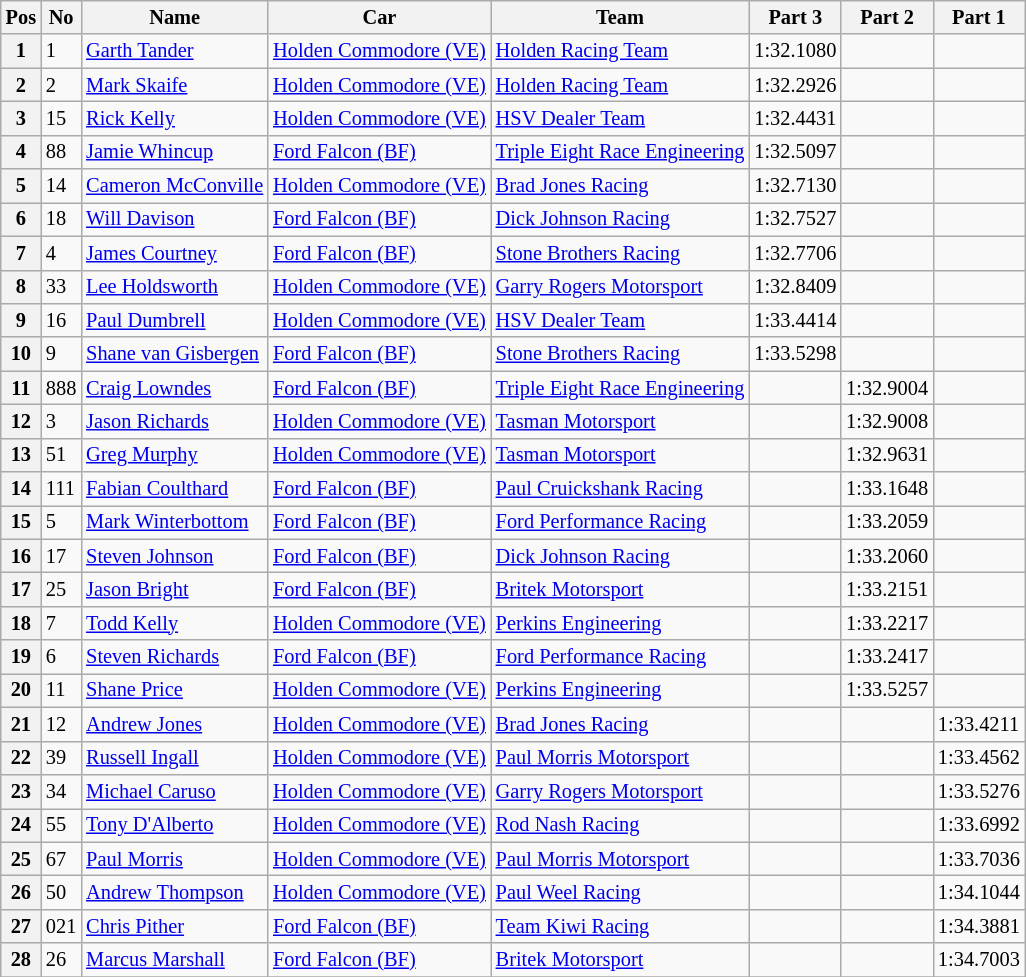<table class="wikitable" style="font-size: 85%;">
<tr>
<th>Pos</th>
<th>No</th>
<th>Name</th>
<th>Car</th>
<th>Team</th>
<th>Part 3</th>
<th>Part 2</th>
<th>Part 1</th>
</tr>
<tr>
<th>1</th>
<td>1</td>
<td> <a href='#'>Garth Tander</a></td>
<td><a href='#'>Holden Commodore (VE)</a></td>
<td><a href='#'>Holden Racing Team</a></td>
<td>1:32.1080</td>
<td></td>
<td></td>
</tr>
<tr>
<th>2</th>
<td>2</td>
<td> <a href='#'>Mark Skaife</a></td>
<td><a href='#'>Holden Commodore (VE)</a></td>
<td><a href='#'>Holden Racing Team</a></td>
<td>1:32.2926</td>
<td></td>
<td></td>
</tr>
<tr>
<th>3</th>
<td>15</td>
<td> <a href='#'>Rick Kelly</a></td>
<td><a href='#'>Holden Commodore (VE)</a></td>
<td><a href='#'>HSV Dealer Team</a></td>
<td>1:32.4431</td>
<td></td>
<td></td>
</tr>
<tr>
<th>4</th>
<td>88</td>
<td> <a href='#'>Jamie Whincup</a></td>
<td><a href='#'>Ford Falcon (BF)</a></td>
<td><a href='#'>Triple Eight Race Engineering</a></td>
<td>1:32.5097</td>
<td></td>
<td></td>
</tr>
<tr>
<th>5</th>
<td>14</td>
<td> <a href='#'>Cameron McConville</a></td>
<td><a href='#'>Holden Commodore (VE)</a></td>
<td><a href='#'>Brad Jones Racing</a></td>
<td>1:32.7130</td>
<td></td>
<td></td>
</tr>
<tr>
<th>6</th>
<td>18</td>
<td> <a href='#'>Will Davison</a></td>
<td><a href='#'>Ford Falcon (BF)</a></td>
<td><a href='#'>Dick Johnson Racing</a></td>
<td>1:32.7527</td>
<td></td>
<td></td>
</tr>
<tr>
<th>7</th>
<td>4</td>
<td> <a href='#'>James Courtney</a></td>
<td><a href='#'>Ford Falcon (BF)</a></td>
<td><a href='#'>Stone Brothers Racing</a></td>
<td>1:32.7706</td>
<td></td>
<td></td>
</tr>
<tr>
<th>8</th>
<td>33</td>
<td> <a href='#'>Lee Holdsworth</a></td>
<td><a href='#'>Holden Commodore (VE)</a></td>
<td><a href='#'>Garry Rogers Motorsport</a></td>
<td>1:32.8409</td>
<td></td>
<td></td>
</tr>
<tr>
<th>9</th>
<td>16</td>
<td> <a href='#'>Paul Dumbrell</a></td>
<td><a href='#'>Holden Commodore (VE)</a></td>
<td><a href='#'>HSV Dealer Team</a></td>
<td>1:33.4414</td>
<td></td>
<td></td>
</tr>
<tr>
<th>10</th>
<td>9</td>
<td> <a href='#'>Shane van Gisbergen</a></td>
<td><a href='#'>Ford Falcon (BF)</a></td>
<td><a href='#'>Stone Brothers Racing</a></td>
<td>1:33.5298</td>
<td></td>
<td></td>
</tr>
<tr>
<th>11</th>
<td>888</td>
<td> <a href='#'>Craig Lowndes</a></td>
<td><a href='#'>Ford Falcon (BF)</a></td>
<td><a href='#'>Triple Eight Race Engineering</a></td>
<td></td>
<td>1:32.9004</td>
<td></td>
</tr>
<tr>
<th>12</th>
<td>3</td>
<td> <a href='#'>Jason Richards</a></td>
<td><a href='#'>Holden Commodore (VE)</a></td>
<td><a href='#'>Tasman Motorsport</a></td>
<td></td>
<td>1:32.9008</td>
<td></td>
</tr>
<tr>
<th>13</th>
<td>51</td>
<td> <a href='#'>Greg Murphy</a></td>
<td><a href='#'>Holden Commodore (VE)</a></td>
<td><a href='#'>Tasman Motorsport</a></td>
<td></td>
<td>1:32.9631</td>
<td></td>
</tr>
<tr>
<th>14</th>
<td>111</td>
<td> <a href='#'>Fabian Coulthard</a></td>
<td><a href='#'>Ford Falcon (BF)</a></td>
<td><a href='#'>Paul Cruickshank Racing</a></td>
<td></td>
<td>1:33.1648</td>
<td></td>
</tr>
<tr>
<th>15</th>
<td>5</td>
<td> <a href='#'>Mark Winterbottom</a></td>
<td><a href='#'>Ford Falcon (BF)</a></td>
<td><a href='#'>Ford Performance Racing</a></td>
<td></td>
<td>1:33.2059</td>
<td></td>
</tr>
<tr>
<th>16</th>
<td>17</td>
<td> <a href='#'>Steven Johnson</a></td>
<td><a href='#'>Ford Falcon (BF)</a></td>
<td><a href='#'>Dick Johnson Racing</a></td>
<td></td>
<td>1:33.2060</td>
<td></td>
</tr>
<tr>
<th>17</th>
<td>25</td>
<td> <a href='#'>Jason Bright</a></td>
<td><a href='#'>Ford Falcon (BF)</a></td>
<td><a href='#'>Britek Motorsport</a></td>
<td></td>
<td>1:33.2151</td>
<td></td>
</tr>
<tr>
<th>18</th>
<td>7</td>
<td> <a href='#'>Todd Kelly</a></td>
<td><a href='#'>Holden Commodore (VE)</a></td>
<td><a href='#'>Perkins Engineering</a></td>
<td></td>
<td>1:33.2217</td>
<td></td>
</tr>
<tr>
<th>19</th>
<td>6</td>
<td> <a href='#'>Steven Richards</a></td>
<td><a href='#'>Ford Falcon (BF)</a></td>
<td><a href='#'>Ford Performance Racing</a></td>
<td></td>
<td>1:33.2417</td>
<td></td>
</tr>
<tr>
<th>20</th>
<td>11</td>
<td> <a href='#'>Shane Price</a></td>
<td><a href='#'>Holden Commodore (VE)</a></td>
<td><a href='#'>Perkins Engineering</a></td>
<td></td>
<td>1:33.5257</td>
<td></td>
</tr>
<tr>
<th>21</th>
<td>12</td>
<td> <a href='#'>Andrew Jones</a></td>
<td><a href='#'>Holden Commodore (VE)</a></td>
<td><a href='#'>Brad Jones Racing</a></td>
<td></td>
<td></td>
<td>1:33.4211</td>
</tr>
<tr>
<th>22</th>
<td>39</td>
<td> <a href='#'>Russell Ingall</a></td>
<td><a href='#'>Holden Commodore (VE)</a></td>
<td><a href='#'>Paul Morris Motorsport</a></td>
<td></td>
<td></td>
<td>1:33.4562</td>
</tr>
<tr>
<th>23</th>
<td>34</td>
<td> <a href='#'>Michael Caruso</a></td>
<td><a href='#'>Holden Commodore (VE)</a></td>
<td><a href='#'>Garry Rogers Motorsport</a></td>
<td></td>
<td></td>
<td>1:33.5276</td>
</tr>
<tr>
<th>24</th>
<td>55</td>
<td> <a href='#'>Tony D'Alberto</a></td>
<td><a href='#'>Holden Commodore (VE)</a></td>
<td><a href='#'>Rod Nash Racing</a></td>
<td></td>
<td></td>
<td>1:33.6992</td>
</tr>
<tr>
<th>25</th>
<td>67</td>
<td> <a href='#'>Paul Morris</a></td>
<td><a href='#'>Holden Commodore (VE)</a></td>
<td><a href='#'>Paul Morris Motorsport</a></td>
<td></td>
<td></td>
<td>1:33.7036</td>
</tr>
<tr>
<th>26</th>
<td>50</td>
<td> <a href='#'>Andrew Thompson</a></td>
<td><a href='#'>Holden Commodore (VE)</a></td>
<td><a href='#'>Paul Weel Racing</a></td>
<td></td>
<td></td>
<td>1:34.1044</td>
</tr>
<tr>
<th>27</th>
<td>021</td>
<td> <a href='#'>Chris Pither</a></td>
<td><a href='#'>Ford Falcon (BF)</a></td>
<td><a href='#'>Team Kiwi Racing</a></td>
<td></td>
<td></td>
<td>1:34.3881</td>
</tr>
<tr>
<th>28</th>
<td>26</td>
<td> <a href='#'>Marcus Marshall</a></td>
<td><a href='#'>Ford Falcon (BF)</a></td>
<td><a href='#'>Britek Motorsport</a></td>
<td></td>
<td></td>
<td>1:34.7003</td>
</tr>
<tr>
</tr>
</table>
